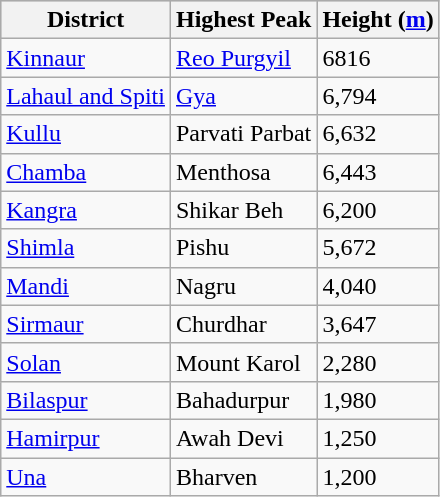<table class="wikitable sortable" font=90%>
<tr bgcolor="#CCCCCC">
<th>District</th>
<th>Highest Peak</th>
<th>Height (<a href='#'>m</a>)</th>
</tr>
<tr>
<td><a href='#'>Kinnaur</a></td>
<td><a href='#'>Reo Purgyil</a></td>
<td>6816</td>
</tr>
<tr>
<td><a href='#'>Lahaul and Spiti</a></td>
<td><a href='#'>Gya</a></td>
<td>6,794</td>
</tr>
<tr>
<td><a href='#'>Kullu</a></td>
<td>Parvati Parbat</td>
<td>6,632</td>
</tr>
<tr>
<td><a href='#'>Chamba</a></td>
<td>Menthosa</td>
<td>6,443</td>
</tr>
<tr>
<td><a href='#'>Kangra</a></td>
<td>Shikar Beh</td>
<td>6,200</td>
</tr>
<tr>
<td><a href='#'>Shimla</a></td>
<td>Pishu</td>
<td>5,672</td>
</tr>
<tr>
<td><a href='#'>Mandi</a></td>
<td>Nagru</td>
<td>4,040</td>
</tr>
<tr>
<td><a href='#'>Sirmaur</a></td>
<td>Churdhar</td>
<td>3,647</td>
</tr>
<tr>
<td><a href='#'>Solan</a></td>
<td>Mount Karol</td>
<td>2,280</td>
</tr>
<tr>
<td><a href='#'>Bilaspur</a></td>
<td>Bahadurpur</td>
<td>1,980</td>
</tr>
<tr>
<td><a href='#'>Hamirpur</a></td>
<td>Awah Devi</td>
<td>1,250</td>
</tr>
<tr>
<td><a href='#'>Una</a></td>
<td>Bharven</td>
<td>1,200</td>
</tr>
</table>
